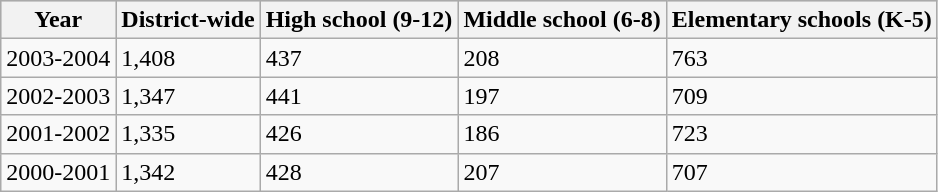<table class="wikitable">
<tr bgcolor="#CCCCCC">
<th>Year</th>
<th>District-wide</th>
<th>High school (9-12)</th>
<th>Middle school (6-8)</th>
<th>Elementary schools (K-5)</th>
</tr>
<tr>
<td>2003-2004</td>
<td>1,408</td>
<td>437</td>
<td>208</td>
<td>763</td>
</tr>
<tr>
<td>2002-2003</td>
<td>1,347</td>
<td>441</td>
<td>197</td>
<td>709</td>
</tr>
<tr>
<td>2001-2002</td>
<td>1,335</td>
<td>426</td>
<td>186</td>
<td>723</td>
</tr>
<tr>
<td>2000-2001</td>
<td>1,342</td>
<td>428</td>
<td>207</td>
<td>707</td>
</tr>
</table>
